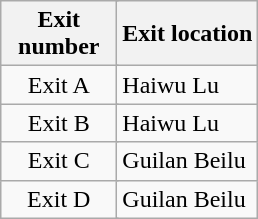<table class="wikitable">
<tr>
<th style="width:70px" colspan="2">Exit number</th>
<th>Exit location</th>
</tr>
<tr>
<td align="center" colspan="2">Exit A</td>
<td>Haiwu Lu</td>
</tr>
<tr>
<td align="center" colspan="2">Exit B</td>
<td>Haiwu Lu</td>
</tr>
<tr>
<td align="center" colspan="2">Exit C</td>
<td>Guilan Beilu</td>
</tr>
<tr>
<td align="center" colspan="2">Exit D</td>
<td>Guilan Beilu</td>
</tr>
</table>
